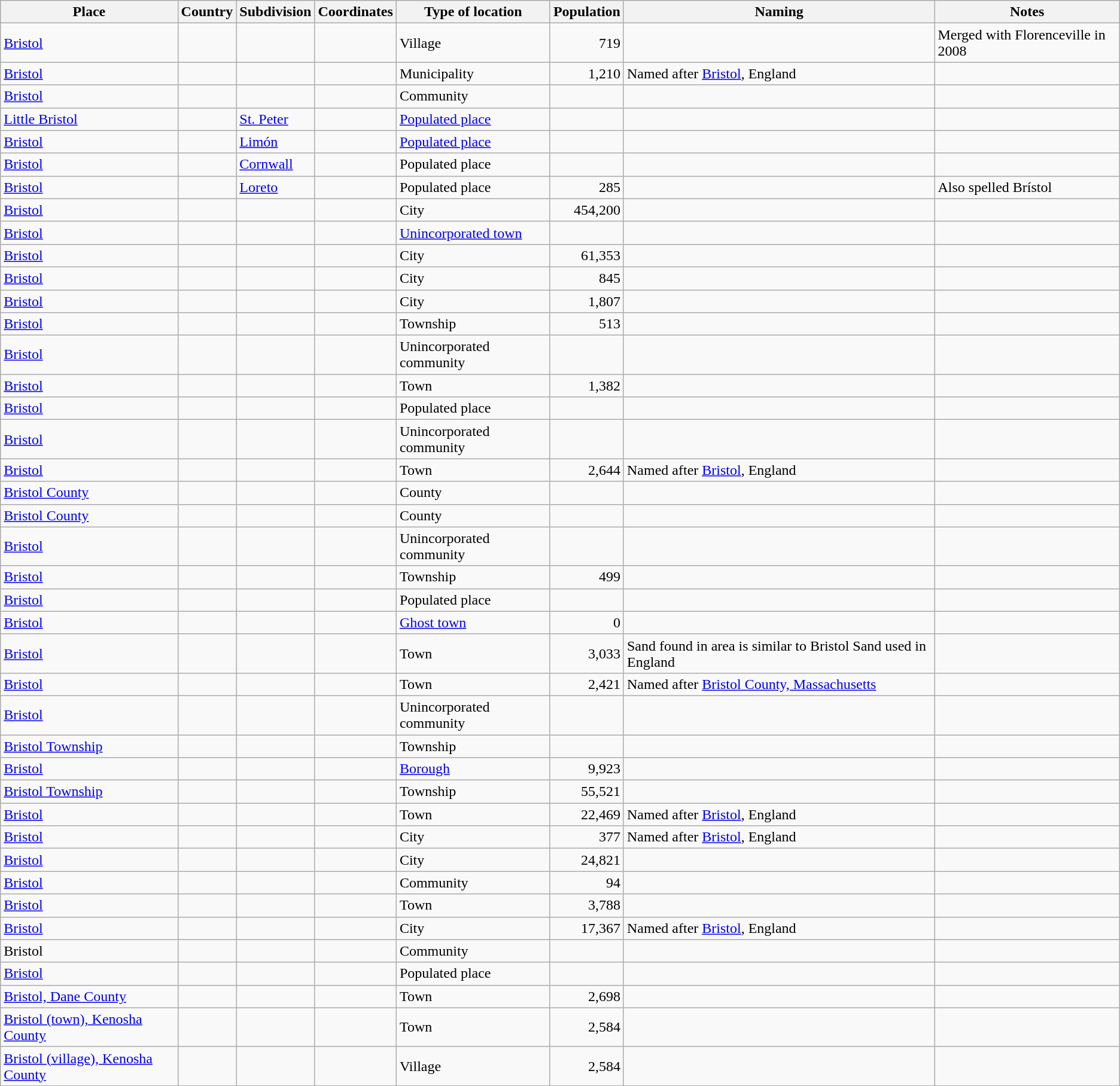<table class="wikitable sortable">
<tr>
<th>Place</th>
<th>Country</th>
<th>Subdivision</th>
<th>Coordinates</th>
<th>Type of location</th>
<th>Population</th>
<th>Naming</th>
<th>Notes</th>
</tr>
<tr>
<td><a href='#'>Bristol</a></td>
<td></td>
<td></td>
<td></td>
<td>Village</td>
<td align="right">719</td>
<td></td>
<td>Merged with Florenceville in 2008</td>
</tr>
<tr>
<td><a href='#'>Bristol</a></td>
<td></td>
<td></td>
<td></td>
<td>Municipality</td>
<td align="right">1,210</td>
<td>Named after <a href='#'>Bristol</a>, England</td>
<td></td>
</tr>
<tr>
<td><a href='#'>Bristol</a></td>
<td></td>
<td></td>
<td></td>
<td>Community</td>
<td></td>
<td></td>
<td></td>
</tr>
<tr>
<td><a href='#'>Little Bristol</a></td>
<td></td>
<td><a href='#'>St. Peter</a></td>
<td></td>
<td><a href='#'>Populated place</a></td>
<td></td>
<td></td>
<td></td>
</tr>
<tr>
<td><a href='#'>Bristol</a></td>
<td></td>
<td><a href='#'>Limón</a></td>
<td></td>
<td><a href='#'>Populated place</a></td>
<td></td>
<td></td>
<td></td>
</tr>
<tr>
<td><a href='#'>Bristol</a></td>
<td></td>
<td><a href='#'>Cornwall</a></td>
<td></td>
<td>Populated place</td>
<td></td>
<td></td>
<td></td>
</tr>
<tr>
<td><a href='#'>Bristol</a></td>
<td></td>
<td><a href='#'>Loreto</a></td>
<td></td>
<td>Populated place</td>
<td align="right">285</td>
<td></td>
<td>Also spelled Brístol</td>
</tr>
<tr>
<td><a href='#'>Bristol</a></td>
<td></td>
<td></td>
<td></td>
<td>City</td>
<td align="right">454,200</td>
<td></td>
<td></td>
</tr>
<tr>
<td><a href='#'>Bristol</a></td>
<td></td>
<td></td>
<td></td>
<td><a href='#'>Unincorporated town</a></td>
<td></td>
<td></td>
<td></td>
</tr>
<tr>
<td><a href='#'>Bristol</a></td>
<td></td>
<td></td>
<td></td>
<td>City</td>
<td align="right">61,353</td>
<td></td>
<td></td>
</tr>
<tr>
<td><a href='#'>Bristol</a></td>
<td></td>
<td></td>
<td></td>
<td>City</td>
<td align="right">845</td>
<td></td>
<td></td>
</tr>
<tr>
<td><a href='#'>Bristol</a></td>
<td></td>
<td></td>
<td></td>
<td>City</td>
<td align="right">1,807</td>
<td></td>
<td></td>
</tr>
<tr>
<td><a href='#'>Bristol</a></td>
<td></td>
<td></td>
<td></td>
<td>Township</td>
<td align="right">513</td>
<td></td>
<td></td>
</tr>
<tr>
<td><a href='#'>Bristol</a></td>
<td></td>
<td></td>
<td></td>
<td>Unincorporated community</td>
<td></td>
<td></td>
<td></td>
</tr>
<tr>
<td><a href='#'>Bristol</a></td>
<td></td>
<td></td>
<td></td>
<td>Town</td>
<td align="right">1,382</td>
<td></td>
<td></td>
</tr>
<tr>
<td><a href='#'>Bristol</a></td>
<td></td>
<td></td>
<td></td>
<td>Populated place</td>
<td></td>
<td></td>
<td></td>
</tr>
<tr>
<td><a href='#'>Bristol</a></td>
<td></td>
<td></td>
<td></td>
<td>Unincorporated community</td>
<td></td>
<td></td>
<td></td>
</tr>
<tr>
<td><a href='#'>Bristol</a></td>
<td></td>
<td></td>
<td></td>
<td>Town</td>
<td align="right">2,644</td>
<td>Named after <a href='#'>Bristol</a>, England</td>
<td></td>
</tr>
<tr>
<td><a href='#'>Bristol County</a></td>
<td></td>
<td></td>
<td></td>
<td>County</td>
<td></td>
<td></td>
<td></td>
</tr>
<tr>
<td><a href='#'>Bristol County</a></td>
<td></td>
<td></td>
<td></td>
<td>County</td>
<td></td>
<td></td>
<td></td>
</tr>
<tr>
<td><a href='#'>Bristol</a></td>
<td></td>
<td></td>
<td></td>
<td>Unincorporated community</td>
<td></td>
<td></td>
<td></td>
</tr>
<tr>
<td><a href='#'>Bristol</a></td>
<td></td>
<td></td>
<td></td>
<td>Township</td>
<td align="right">499</td>
<td></td>
<td></td>
</tr>
<tr>
<td><a href='#'>Bristol</a></td>
<td></td>
<td></td>
<td></td>
<td>Populated place</td>
<td></td>
<td></td>
<td></td>
</tr>
<tr>
<td><a href='#'>Bristol</a></td>
<td></td>
<td></td>
<td></td>
<td><a href='#'>Ghost town</a></td>
<td align="right">0</td>
<td></td>
<td></td>
</tr>
<tr>
<td><a href='#'>Bristol</a></td>
<td></td>
<td></td>
<td></td>
<td>Town</td>
<td align="right">3,033</td>
<td>Sand found in area is similar to Bristol Sand used in England</td>
<td></td>
</tr>
<tr>
<td><a href='#'>Bristol</a></td>
<td></td>
<td></td>
<td></td>
<td>Town</td>
<td align="right">2,421</td>
<td>Named after <a href='#'>Bristol County, Massachusetts</a></td>
<td></td>
</tr>
<tr>
<td><a href='#'>Bristol</a></td>
<td></td>
<td></td>
<td></td>
<td>Unincorporated community</td>
<td></td>
<td></td>
<td></td>
</tr>
<tr>
<td><a href='#'>Bristol Township</a></td>
<td></td>
<td></td>
<td></td>
<td>Township</td>
<td></td>
<td></td>
<td></td>
</tr>
<tr>
<td><a href='#'>Bristol</a></td>
<td></td>
<td></td>
<td></td>
<td><a href='#'>Borough</a></td>
<td align="right">9,923</td>
<td></td>
<td></td>
</tr>
<tr>
<td><a href='#'>Bristol Township</a></td>
<td></td>
<td></td>
<td></td>
<td>Township</td>
<td align="right">55,521</td>
<td></td>
<td></td>
</tr>
<tr>
<td><a href='#'>Bristol</a></td>
<td></td>
<td></td>
<td></td>
<td>Town</td>
<td align="right">22,469</td>
<td>Named after <a href='#'>Bristol</a>, England</td>
<td></td>
</tr>
<tr>
<td><a href='#'>Bristol</a></td>
<td></td>
<td></td>
<td></td>
<td>City</td>
<td align="right">377</td>
<td>Named after <a href='#'>Bristol</a>, England</td>
<td></td>
</tr>
<tr>
<td><a href='#'>Bristol</a></td>
<td></td>
<td></td>
<td></td>
<td>City</td>
<td align="right">24,821</td>
<td></td>
<td></td>
</tr>
<tr>
<td><a href='#'>Bristol</a></td>
<td></td>
<td></td>
<td></td>
<td>Community</td>
<td align="right">94</td>
<td></td>
<td></td>
</tr>
<tr>
<td><a href='#'>Bristol</a></td>
<td></td>
<td></td>
<td></td>
<td>Town</td>
<td align="right">3,788</td>
<td></td>
<td></td>
</tr>
<tr>
<td><a href='#'>Bristol</a></td>
<td></td>
<td></td>
<td></td>
<td>City</td>
<td align="right">17,367</td>
<td>Named after <a href='#'>Bristol</a>, England</td>
<td></td>
</tr>
<tr>
<td>Bristol</td>
<td></td>
<td></td>
<td></td>
<td>Community</td>
<td></td>
<td></td>
<td></td>
</tr>
<tr>
<td><a href='#'>Bristol</a></td>
<td></td>
<td></td>
<td></td>
<td>Populated place</td>
<td></td>
<td></td>
<td></td>
</tr>
<tr>
<td><a href='#'>Bristol, Dane County</a></td>
<td></td>
<td></td>
<td></td>
<td>Town</td>
<td align="right">2,698</td>
<td></td>
<td></td>
</tr>
<tr>
<td><a href='#'>Bristol (town), Kenosha County</a></td>
<td></td>
<td></td>
<td></td>
<td>Town</td>
<td align="right">2,584</td>
<td></td>
<td></td>
</tr>
<tr>
<td><a href='#'>Bristol (village), Kenosha County</a></td>
<td></td>
<td></td>
<td></td>
<td>Village</td>
<td align="right">2,584</td>
<td></td>
<td></td>
</tr>
</table>
